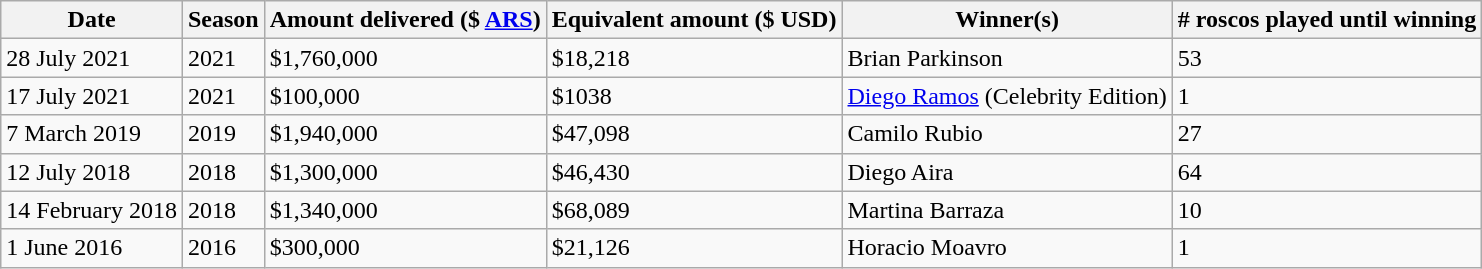<table class="wikitable">
<tr>
<th>Date</th>
<th>Season</th>
<th>Amount delivered ($ <a href='#'>ARS</a>)</th>
<th>Equivalent amount ($ USD)</th>
<th>Winner(s)</th>
<th># roscos played until winning</th>
</tr>
<tr>
<td>28 July 2021</td>
<td>2021</td>
<td>$1,760,000</td>
<td>$18,218</td>
<td>Brian Parkinson</td>
<td>53</td>
</tr>
<tr>
<td>17 July 2021</td>
<td>2021</td>
<td>$100,000</td>
<td>$1038</td>
<td><a href='#'>Diego Ramos</a> (Celebrity Edition)</td>
<td>1</td>
</tr>
<tr>
<td>7 March 2019</td>
<td>2019</td>
<td>$1,940,000</td>
<td>$47,098</td>
<td>Camilo Rubio</td>
<td>27</td>
</tr>
<tr>
<td>12 July 2018</td>
<td>2018</td>
<td>$1,300,000</td>
<td>$46,430</td>
<td>Diego Aira</td>
<td>64</td>
</tr>
<tr>
<td>14 February 2018</td>
<td>2018</td>
<td>$1,340,000</td>
<td>$68,089</td>
<td>Martina Barraza</td>
<td>10</td>
</tr>
<tr>
<td>1 June 2016</td>
<td>2016</td>
<td>$300,000</td>
<td>$21,126</td>
<td>Horacio Moavro</td>
<td>1</td>
</tr>
</table>
